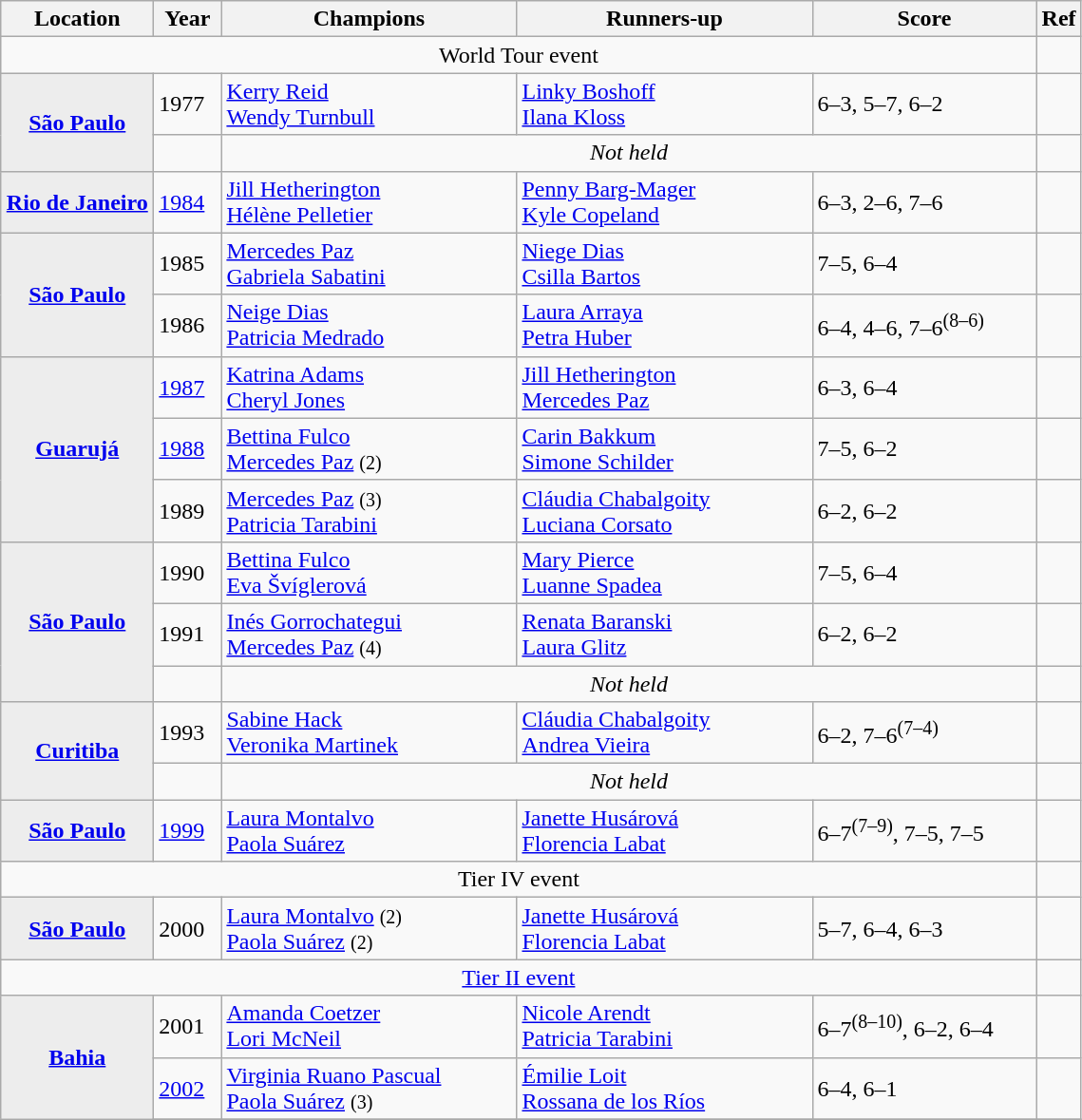<table class="wikitable">
<tr>
<th style="width:100px">Location</th>
<th style="width:40px">Year</th>
<th style="width:200px">Champions</th>
<th style="width:200px">Runners-up</th>
<th style="width:150px" class="unsortable">Score</th>
<th>Ref</th>
</tr>
<tr>
<td colspan="5" align="center">World Tour event</td>
</tr>
<tr>
<th rowspan="2" style="background:#ededed"><a href='#'>São Paulo</a></th>
<td>1977</td>
<td> <a href='#'>Kerry Reid</a> <br>  <a href='#'>Wendy Turnbull</a></td>
<td> <a href='#'>Linky Boshoff</a> <br>  <a href='#'>Ilana Kloss</a></td>
<td>6–3, 5–7, 6–2</td>
<td></td>
</tr>
<tr>
<td></td>
<td colspan=3 align=center><em>Not held</em></td>
</tr>
<tr>
<th rowspan="1" style="background:#ededed"><a href='#'>Rio de Janeiro</a></th>
<td><a href='#'>1984</a></td>
<td> <a href='#'>Jill Hetherington</a> <br>  <a href='#'>Hélène Pelletier</a></td>
<td> <a href='#'>Penny Barg-Mager</a> <br>  <a href='#'>Kyle Copeland</a></td>
<td>6–3, 2–6, 7–6</td>
<td></td>
</tr>
<tr>
<th rowspan="2" style="background:#ededed"><a href='#'>São Paulo</a></th>
<td>1985</td>
<td> <a href='#'>Mercedes Paz</a> <br>  <a href='#'>Gabriela Sabatini</a></td>
<td> <a href='#'>Niege Dias</a> <br>  <a href='#'>Csilla Bartos</a></td>
<td>7–5, 6–4</td>
<td></td>
</tr>
<tr>
<td>1986</td>
<td> <a href='#'>Neige Dias</a> <br>  <a href='#'>Patricia Medrado</a></td>
<td> <a href='#'>Laura Arraya</a> <br>  <a href='#'>Petra Huber</a></td>
<td>6–4, 4–6, 7–6<sup>(8–6)</sup></td>
<td></td>
</tr>
<tr>
<th rowspan="3" style="background:#ededed"><a href='#'>Guarujá</a></th>
<td><a href='#'>1987</a></td>
<td> <a href='#'>Katrina Adams</a> <br>  <a href='#'>Cheryl Jones</a></td>
<td> <a href='#'>Jill Hetherington</a> <br>  <a href='#'>Mercedes Paz</a></td>
<td>6–3, 6–4</td>
<td></td>
</tr>
<tr>
<td><a href='#'>1988</a></td>
<td> <a href='#'>Bettina Fulco</a> <br>  <a href='#'>Mercedes Paz</a> <small>(2)</small></td>
<td> <a href='#'>Carin Bakkum</a> <br>  <a href='#'>Simone Schilder</a></td>
<td>7–5, 6–2</td>
<td></td>
</tr>
<tr>
<td>1989</td>
<td> <a href='#'>Mercedes Paz</a> <small>(3)</small> <br>  <a href='#'>Patricia Tarabini</a></td>
<td> <a href='#'>Cláudia Chabalgoity</a> <br>  <a href='#'>Luciana Corsato</a></td>
<td>6–2, 6–2</td>
<td></td>
</tr>
<tr>
<th rowspan="3" style="background:#ededed"><a href='#'>São Paulo</a></th>
<td>1990</td>
<td> <a href='#'>Bettina Fulco</a> <br>  <a href='#'>Eva Švíglerová</a></td>
<td> <a href='#'>Mary Pierce</a> <br>  <a href='#'>Luanne Spadea</a></td>
<td>7–5, 6–4</td>
<td></td>
</tr>
<tr>
<td>1991</td>
<td> <a href='#'>Inés Gorrochategui</a> <br>  <a href='#'>Mercedes Paz</a> <small>(4)</small></td>
<td> <a href='#'>Renata Baranski</a> <br>  <a href='#'>Laura Glitz</a></td>
<td>6–2, 6–2</td>
<td></td>
</tr>
<tr>
<td></td>
<td colspan=3 align=center><em>Not held</em></td>
</tr>
<tr>
<th rowspan="2" style="background:#ededed"><a href='#'>Curitiba</a></th>
<td>1993</td>
<td> <a href='#'>Sabine Hack</a> <br>  <a href='#'>Veronika Martinek</a></td>
<td> <a href='#'>Cláudia Chabalgoity</a> <br>  <a href='#'>Andrea Vieira</a></td>
<td>6–2, 7–6<sup>(7–4)</sup></td>
<td></td>
</tr>
<tr>
<td></td>
<td colspan=3 align=center><em>Not held</em></td>
</tr>
<tr>
<th style="background:#ededed"><a href='#'>São Paulo</a></th>
<td><a href='#'>1999</a></td>
<td> <a href='#'>Laura Montalvo</a> <br>  <a href='#'>Paola Suárez</a></td>
<td> <a href='#'>Janette Husárová</a>  <br>  <a href='#'>Florencia Labat</a></td>
<td>6–7<sup>(7–9)</sup>, 7–5, 7–5</td>
<td></td>
</tr>
<tr>
<td colspan="5" align="center">Tier IV event</td>
</tr>
<tr>
<th style="background:#ededed"><a href='#'>São Paulo</a></th>
<td>2000</td>
<td> <a href='#'>Laura Montalvo</a> <small>(2)</small> <br>  <a href='#'>Paola Suárez</a> <small>(2)</small></td>
<td> <a href='#'>Janette Husárová</a>  <br>  <a href='#'>Florencia Labat</a></td>
<td>5–7, 6–4, 6–3</td>
<td></td>
</tr>
<tr>
<td colspan="5" align="center"><a href='#'>Tier II event</a></td>
</tr>
<tr>
<th rowspan="3" style="background:#ededed"><a href='#'>Bahia</a></th>
<td>2001</td>
<td> <a href='#'>Amanda Coetzer</a> <br>  <a href='#'>Lori McNeil</a></td>
<td> <a href='#'>Nicole Arendt</a>  <br>  <a href='#'>Patricia Tarabini</a></td>
<td>6–7<sup>(8–10)</sup>, 6–2, 6–4</td>
<td></td>
</tr>
<tr>
<td><a href='#'>2002</a></td>
<td> <a href='#'>Virginia Ruano Pascual</a> <br>  <a href='#'>Paola Suárez</a> <small>(3)</small></td>
<td> <a href='#'>Émilie Loit</a>  <br>  <a href='#'>Rossana de los Ríos</a></td>
<td>6–4, 6–1</td>
<td></td>
</tr>
<tr>
</tr>
</table>
